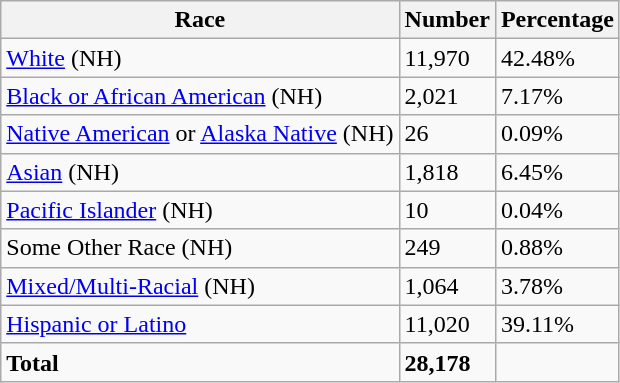<table class="wikitable">
<tr>
<th>Race</th>
<th>Number</th>
<th>Percentage</th>
</tr>
<tr>
<td><a href='#'>White</a> (NH)</td>
<td>11,970</td>
<td>42.48%</td>
</tr>
<tr>
<td><a href='#'>Black or African American</a> (NH)</td>
<td>2,021</td>
<td>7.17%</td>
</tr>
<tr>
<td><a href='#'>Native American</a> or <a href='#'>Alaska Native</a> (NH)</td>
<td>26</td>
<td>0.09%</td>
</tr>
<tr>
<td><a href='#'>Asian</a> (NH)</td>
<td>1,818</td>
<td>6.45%</td>
</tr>
<tr>
<td><a href='#'>Pacific Islander</a> (NH)</td>
<td>10</td>
<td>0.04%</td>
</tr>
<tr>
<td>Some Other Race (NH)</td>
<td>249</td>
<td>0.88%</td>
</tr>
<tr>
<td><a href='#'>Mixed/Multi-Racial</a> (NH)</td>
<td>1,064</td>
<td>3.78%</td>
</tr>
<tr>
<td><a href='#'>Hispanic or Latino</a></td>
<td>11,020</td>
<td>39.11%</td>
</tr>
<tr>
<td><strong>Total</strong></td>
<td><strong>28,178</strong></td>
<td></td>
</tr>
</table>
